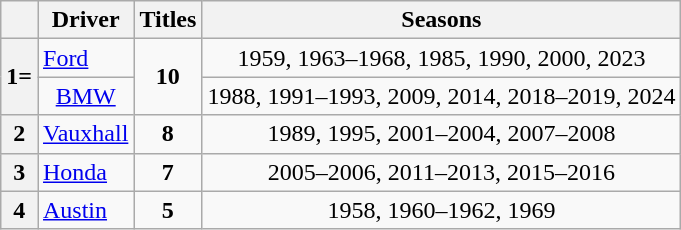<table class="wikitable" style="text-align:center">
<tr>
<th></th>
<th>Driver</th>
<th>Titles</th>
<th>Seasons</th>
</tr>
<tr>
<th rowspan="2">1=</th>
<td align="left"> <a href='#'>Ford</a></td>
<td rowspan="2"><strong>10</strong></td>
<td>1959, 1963–1968, 1985, 1990, 2000, 2023</td>
</tr>
<tr>
<td> <a href='#'>BMW</a></td>
<td>1988, 1991–1993, 2009, 2014, 2018–2019, 2024</td>
</tr>
<tr>
<th>2</th>
<td align="left"> <a href='#'>Vauxhall</a></td>
<td><strong>8</strong></td>
<td>1989, 1995, 2001–2004, 2007–2008</td>
</tr>
<tr>
<th>3</th>
<td align="left"> <a href='#'>Honda</a></td>
<td><strong>7</strong></td>
<td>2005–2006, 2011–2013, 2015–2016</td>
</tr>
<tr>
<th>4</th>
<td align="left"> <a href='#'>Austin</a></td>
<td><strong>5</strong></td>
<td>1958, 1960–1962, 1969</td>
</tr>
</table>
